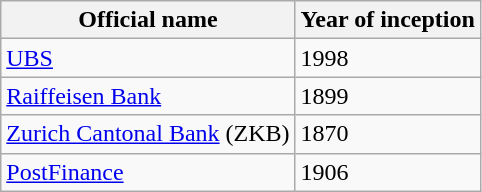<table class="wikitable">
<tr>
<th>Official name</th>
<th>Year of inception</th>
</tr>
<tr>
<td><a href='#'>UBS</a></td>
<td>1998</td>
</tr>
<tr>
<td><a href='#'>Raiffeisen Bank</a></td>
<td>1899</td>
</tr>
<tr>
<td><a href='#'>Zurich Cantonal Bank</a> (ZKB)</td>
<td>1870</td>
</tr>
<tr>
<td><a href='#'>PostFinance</a></td>
<td>1906</td>
</tr>
</table>
